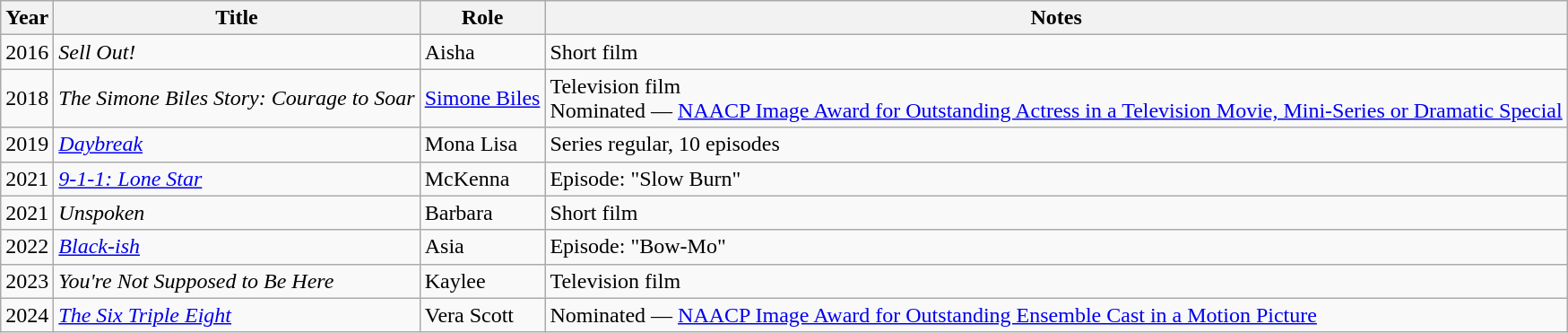<table class="wikitable sortable">
<tr>
<th>Year</th>
<th>Title</th>
<th>Role</th>
<th class="unsortable">Notes</th>
</tr>
<tr>
<td>2016</td>
<td><em>Sell Out!</em></td>
<td>Aisha</td>
<td>Short film</td>
</tr>
<tr>
<td>2018</td>
<td><em>The Simone Biles Story: Courage to Soar</em></td>
<td><a href='#'>Simone Biles</a></td>
<td>Television film<br>Nominated — <a href='#'>NAACP Image Award for Outstanding Actress in a Television Movie, Mini-Series or Dramatic Special</a></td>
</tr>
<tr>
<td>2019</td>
<td><em><a href='#'>Daybreak</a></em></td>
<td>Mona Lisa</td>
<td>Series regular, 10 episodes</td>
</tr>
<tr>
<td>2021</td>
<td><em><a href='#'>9-1-1: Lone Star</a></em></td>
<td>McKenna</td>
<td>Episode: "Slow Burn"</td>
</tr>
<tr>
<td>2021</td>
<td><em>Unspoken</em></td>
<td>Barbara</td>
<td>Short film</td>
</tr>
<tr>
<td>2022</td>
<td><em><a href='#'>Black-ish</a></em></td>
<td>Asia</td>
<td>Episode: "Bow-Mo"</td>
</tr>
<tr>
<td>2023</td>
<td><em>You're Not Supposed to Be Here</em></td>
<td>Kaylee</td>
<td>Television film</td>
</tr>
<tr>
<td>2024</td>
<td><em><a href='#'>The Six Triple Eight</a></em></td>
<td>Vera Scott</td>
<td>Nominated — <a href='#'>NAACP Image Award for Outstanding Ensemble Cast in a Motion Picture</a></td>
</tr>
</table>
